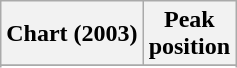<table class="wikitable sortable plainrowheaders" style="text-align:center">
<tr>
<th scope="col">Chart (2003)</th>
<th scope="col">Peak<br>position</th>
</tr>
<tr>
</tr>
<tr>
</tr>
</table>
